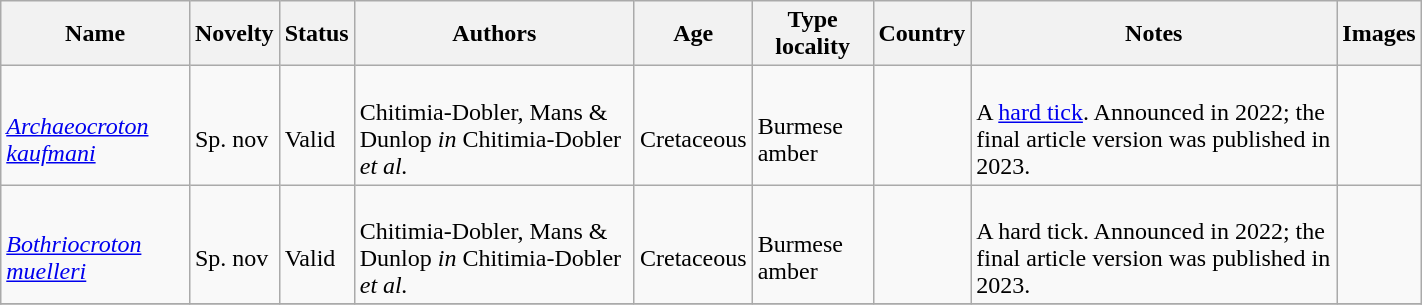<table class="wikitable sortable" align="center" width="75%">
<tr>
<th>Name</th>
<th>Novelty</th>
<th>Status</th>
<th>Authors</th>
<th>Age</th>
<th>Type locality</th>
<th>Country</th>
<th>Notes</th>
<th>Images</th>
</tr>
<tr>
<td><br><em><a href='#'>Archaeocroton kaufmani</a></em></td>
<td><br>Sp. nov</td>
<td><br>Valid</td>
<td><br>Chitimia-Dobler, Mans & Dunlop <em>in</em> Chitimia-Dobler <em>et al.</em></td>
<td><br>Cretaceous</td>
<td><br>Burmese amber</td>
<td><br></td>
<td><br>A <a href='#'>hard tick</a>. Announced in 2022; the final article version was published in 2023.</td>
<td></td>
</tr>
<tr>
<td><br><em><a href='#'>Bothriocroton muelleri</a></em></td>
<td><br>Sp. nov</td>
<td><br>Valid</td>
<td><br>Chitimia-Dobler, Mans & Dunlop <em>in</em> Chitimia-Dobler <em>et al.</em></td>
<td><br>Cretaceous</td>
<td><br>Burmese amber</td>
<td><br></td>
<td><br>A hard tick. Announced in 2022; the final article version was published in 2023.</td>
<td></td>
</tr>
<tr>
</tr>
</table>
